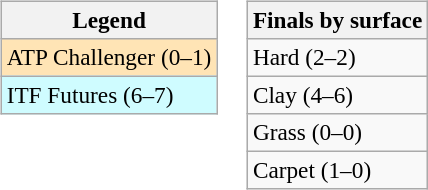<table>
<tr valign=top>
<td><br><table class=wikitable style=font-size:97%>
<tr>
<th>Legend</th>
</tr>
<tr bgcolor=moccasin>
<td>ATP Challenger (0–1)</td>
</tr>
<tr bgcolor=cffcff>
<td>ITF Futures (6–7)</td>
</tr>
</table>
</td>
<td><br><table class=wikitable style=font-size:97%>
<tr>
<th>Finals by surface</th>
</tr>
<tr>
<td>Hard (2–2)</td>
</tr>
<tr>
<td>Clay (4–6)</td>
</tr>
<tr>
<td>Grass (0–0)</td>
</tr>
<tr>
<td>Carpet (1–0)</td>
</tr>
</table>
</td>
</tr>
</table>
